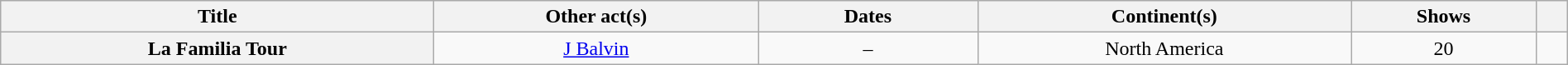<table class="wikitable sortable plainrowheaders" style="text-align:center;" width="100%">
<tr>
<th scope="col">Title</th>
<th scope="col">Other act(s)</th>
<th scope="col" width="14%">Dates</th>
<th scope="col">Continent(s)</th>
<th scope="col">Shows</th>
<th scope="col" width="2%" class="unsortable"></th>
</tr>
<tr>
<th scope="row">La Familia Tour</th>
<td><a href='#'>J Balvin</a></td>
<td>–<br></td>
<td>North America</td>
<td>20</td>
<td></td>
</tr>
</table>
